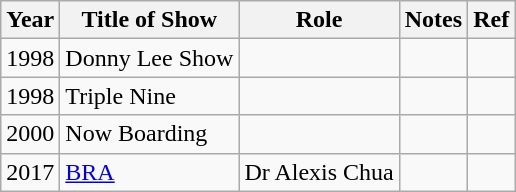<table class="wikitable">
<tr>
<th>Year</th>
<th>Title of Show</th>
<th>Role</th>
<th>Notes</th>
<th>Ref</th>
</tr>
<tr>
<td>1998</td>
<td>Donny Lee Show</td>
<td></td>
<td></td>
<td></td>
</tr>
<tr>
<td>1998</td>
<td>Triple Nine</td>
<td></td>
<td></td>
<td></td>
</tr>
<tr>
<td>2000</td>
<td>Now Boarding</td>
<td></td>
<td></td>
<td></td>
</tr>
<tr>
<td>2017</td>
<td><a href='#'>BRA</a></td>
<td>Dr Alexis Chua</td>
<td></td>
<td></td>
</tr>
</table>
